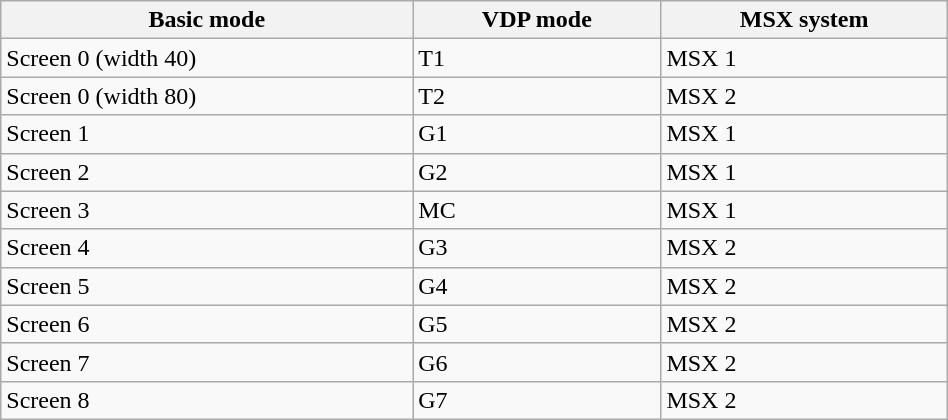<table class="wikitable" border="1" width=50%>
<tr>
<th>Basic mode</th>
<th>VDP mode</th>
<th>MSX system</th>
</tr>
<tr>
<td>Screen 0 (width 40)</td>
<td>T1</td>
<td>MSX 1</td>
</tr>
<tr>
<td>Screen 0 (width 80)</td>
<td>T2</td>
<td>MSX 2</td>
</tr>
<tr>
<td>Screen 1</td>
<td>G1</td>
<td>MSX 1</td>
</tr>
<tr>
<td>Screen 2</td>
<td>G2</td>
<td>MSX 1</td>
</tr>
<tr>
<td>Screen 3</td>
<td>MC</td>
<td>MSX 1</td>
</tr>
<tr>
<td>Screen 4</td>
<td>G3</td>
<td>MSX 2</td>
</tr>
<tr>
<td>Screen 5</td>
<td>G4</td>
<td>MSX 2</td>
</tr>
<tr>
<td>Screen 6</td>
<td>G5</td>
<td>MSX 2</td>
</tr>
<tr>
<td>Screen 7</td>
<td>G6</td>
<td>MSX 2</td>
</tr>
<tr>
<td>Screen 8</td>
<td>G7</td>
<td>MSX 2</td>
</tr>
</table>
